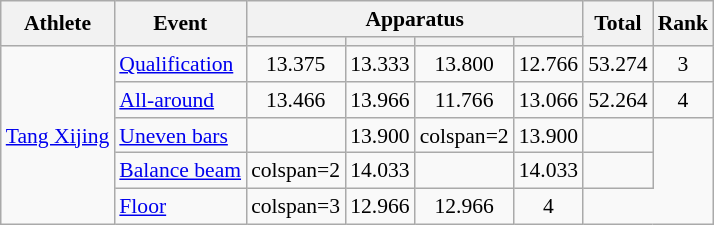<table class="wikitable" style="text-align:center;font-size:90%">
<tr>
<th rowspan=2>Athlete</th>
<th rowspan=2>Event</th>
<th colspan=4>Apparatus</th>
<th rowspan=2>Total</th>
<th rowspan=2>Rank</th>
</tr>
<tr style="font-size:95%">
<th></th>
<th></th>
<th></th>
<th></th>
</tr>
<tr>
<td rowspan=5 align=left><a href='#'>Tang Xijing</a></td>
<td align=left><a href='#'>Qualification</a></td>
<td>13.375</td>
<td>13.333</td>
<td>13.800</td>
<td>12.766</td>
<td>53.274</td>
<td>3</td>
</tr>
<tr>
<td align=left><a href='#'>All-around</a></td>
<td>13.466</td>
<td>13.966</td>
<td>11.766</td>
<td>13.066</td>
<td>52.264</td>
<td>4</td>
</tr>
<tr>
<td align=left><a href='#'>Uneven bars</a></td>
<td></td>
<td>13.900</td>
<td>colspan=2 </td>
<td>13.900</td>
<td></td>
</tr>
<tr>
<td align=left><a href='#'>Balance beam</a></td>
<td>colspan=2 </td>
<td>14.033</td>
<td></td>
<td>14.033</td>
<td></td>
</tr>
<tr>
<td align=left><a href='#'>Floor</a></td>
<td>colspan=3 </td>
<td>12.966</td>
<td>12.966</td>
<td>4</td>
</tr>
</table>
